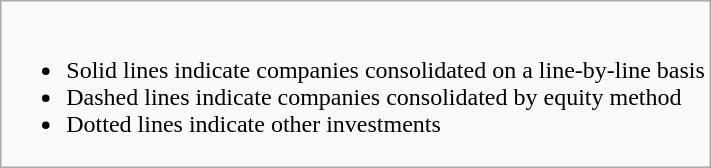<table class="wikitable">
<tr>
<td><br><ul><li>Solid lines indicate companies consolidated on a line-by-line basis</li><li>Dashed lines indicate companies consolidated by equity method</li><li>Dotted lines indicate other investments</li></ul></td>
</tr>
</table>
